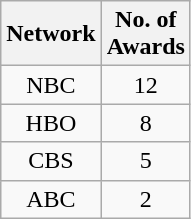<table class="wikitable">
<tr>
<th>Network</th>
<th>No. of<br>Awards</th>
</tr>
<tr style="text-align:center">
<td>NBC</td>
<td>12</td>
</tr>
<tr style="text-align:center">
<td>HBO</td>
<td>8</td>
</tr>
<tr style="text-align:center">
<td>CBS</td>
<td>5</td>
</tr>
<tr style="text-align:center">
<td>ABC</td>
<td>2</td>
</tr>
</table>
